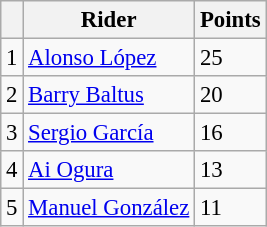<table class="wikitable" style="font-size: 95%;">
<tr>
<th></th>
<th>Rider</th>
<th>Points</th>
</tr>
<tr>
<td align=center>1</td>
<td> <a href='#'>Alonso López</a></td>
<td align=left>25</td>
</tr>
<tr>
<td align=center>2</td>
<td> <a href='#'>Barry Baltus</a></td>
<td align=left>20</td>
</tr>
<tr>
<td align=center>3</td>
<td> <a href='#'>Sergio García</a></td>
<td align=left>16</td>
</tr>
<tr>
<td align=center>4</td>
<td> <a href='#'>Ai Ogura</a></td>
<td align=left>13</td>
</tr>
<tr>
<td align=center>5</td>
<td> <a href='#'>Manuel González</a></td>
<td align=left>11</td>
</tr>
</table>
